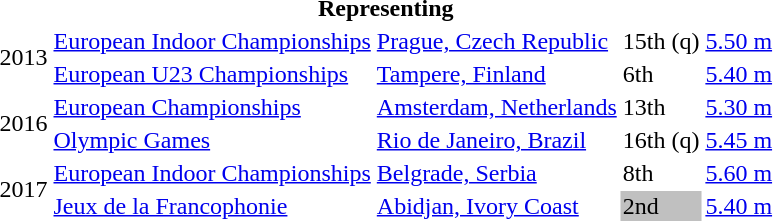<table>
<tr>
<th colspan="6">Representing </th>
</tr>
<tr>
<td rowspan=2>2013</td>
<td><a href='#'>European Indoor Championships</a></td>
<td><a href='#'>Prague, Czech Republic</a></td>
<td>15th (q)</td>
<td><a href='#'>5.50 m</a></td>
</tr>
<tr>
<td><a href='#'>European U23 Championships</a></td>
<td><a href='#'>Tampere, Finland</a></td>
<td>6th</td>
<td><a href='#'>5.40 m</a></td>
</tr>
<tr>
<td rowspan=2>2016</td>
<td><a href='#'>European Championships</a></td>
<td><a href='#'>Amsterdam, Netherlands</a></td>
<td>13th</td>
<td><a href='#'>5.30 m</a></td>
</tr>
<tr>
<td><a href='#'>Olympic Games</a></td>
<td><a href='#'>Rio de Janeiro, Brazil</a></td>
<td>16th (q)</td>
<td><a href='#'>5.45 m</a></td>
</tr>
<tr>
<td rowspan=2>2017</td>
<td><a href='#'>European Indoor Championships</a></td>
<td><a href='#'>Belgrade, Serbia</a></td>
<td>8th</td>
<td><a href='#'>5.60 m</a></td>
</tr>
<tr>
<td><a href='#'>Jeux de la Francophonie</a></td>
<td><a href='#'>Abidjan, Ivory Coast</a></td>
<td bgcolor=silver>2nd</td>
<td><a href='#'>5.40 m</a></td>
</tr>
</table>
